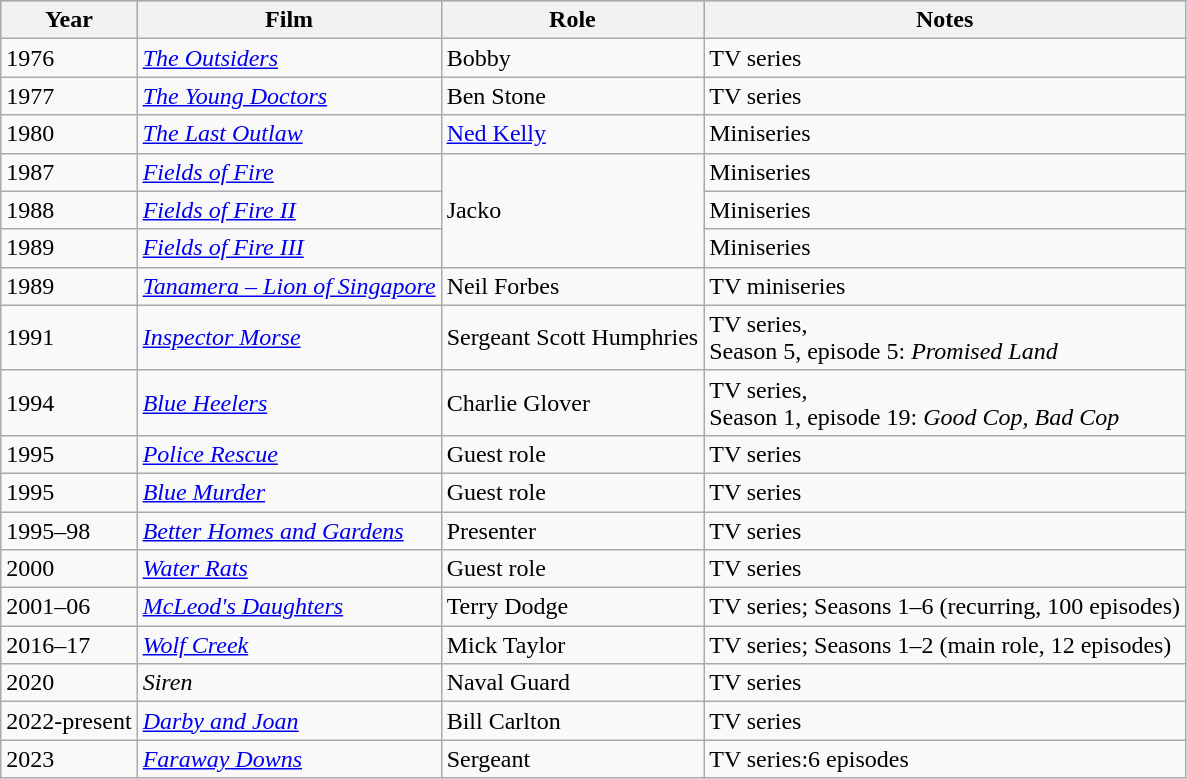<table class="wikitable">
<tr style="background:#b0c4de; text-align:center;">
<th>Year</th>
<th>Film</th>
<th>Role</th>
<th>Notes</th>
</tr>
<tr>
<td>1976</td>
<td><em><a href='#'>The Outsiders</a></em></td>
<td>Bobby</td>
<td>TV series</td>
</tr>
<tr>
<td>1977</td>
<td><em><a href='#'>The Young Doctors</a></em></td>
<td>Ben Stone</td>
<td>TV series</td>
</tr>
<tr>
<td>1980</td>
<td><em><a href='#'>The Last Outlaw</a></em></td>
<td><a href='#'>Ned Kelly</a></td>
<td>Miniseries</td>
</tr>
<tr>
<td>1987</td>
<td><em><a href='#'>Fields of Fire</a></em></td>
<td rowspan=3>Jacko</td>
<td>Miniseries</td>
</tr>
<tr>
<td>1988</td>
<td><em><a href='#'>Fields of Fire II</a></em></td>
<td>Miniseries</td>
</tr>
<tr>
<td>1989</td>
<td><em><a href='#'>Fields of Fire III</a></em></td>
<td>Miniseries</td>
</tr>
<tr>
<td>1989</td>
<td><em><a href='#'>Tanamera – Lion of Singapore</a></em></td>
<td>Neil Forbes</td>
<td>TV miniseries</td>
</tr>
<tr>
<td>1991</td>
<td><em><a href='#'>Inspector Morse</a></em></td>
<td>Sergeant Scott Humphries</td>
<td>TV series,<br>Season 5, episode 5: <em>Promised Land</em></td>
</tr>
<tr>
<td>1994</td>
<td><em><a href='#'>Blue Heelers</a></em></td>
<td>Charlie Glover</td>
<td>TV series,<br>Season 1, episode 19: <em>Good Cop, Bad Cop</em></td>
</tr>
<tr>
<td>1995</td>
<td><em><a href='#'>Police Rescue</a></em></td>
<td>Guest role</td>
<td>TV series</td>
</tr>
<tr>
<td>1995</td>
<td><em><a href='#'>Blue Murder</a></em></td>
<td>Guest role</td>
<td>TV series</td>
</tr>
<tr>
<td>1995–98</td>
<td><em><a href='#'>Better Homes and Gardens</a></em></td>
<td>Presenter</td>
<td>TV series</td>
</tr>
<tr>
<td>2000</td>
<td><em><a href='#'>Water Rats</a></em></td>
<td>Guest role</td>
<td>TV series</td>
</tr>
<tr>
<td>2001–06</td>
<td><em><a href='#'>McLeod's Daughters</a></em></td>
<td>Terry Dodge</td>
<td>TV series; Seasons 1–6 (recurring, 100 episodes)</td>
</tr>
<tr>
<td>2016–17</td>
<td><em><a href='#'>Wolf Creek</a></em></td>
<td>Mick Taylor</td>
<td>TV series; Seasons 1–2 (main role, 12 episodes)</td>
</tr>
<tr>
<td>2020</td>
<td><em>Siren</em></td>
<td>Naval Guard</td>
<td>TV series</td>
</tr>
<tr>
<td>2022-present</td>
<td><em><a href='#'>Darby and Joan</a></em></td>
<td>Bill Carlton</td>
<td>TV series</td>
</tr>
<tr>
<td>2023</td>
<td><em><a href='#'>Faraway Downs</a></em></td>
<td>Sergeant</td>
<td>TV series:6 episodes</td>
</tr>
</table>
